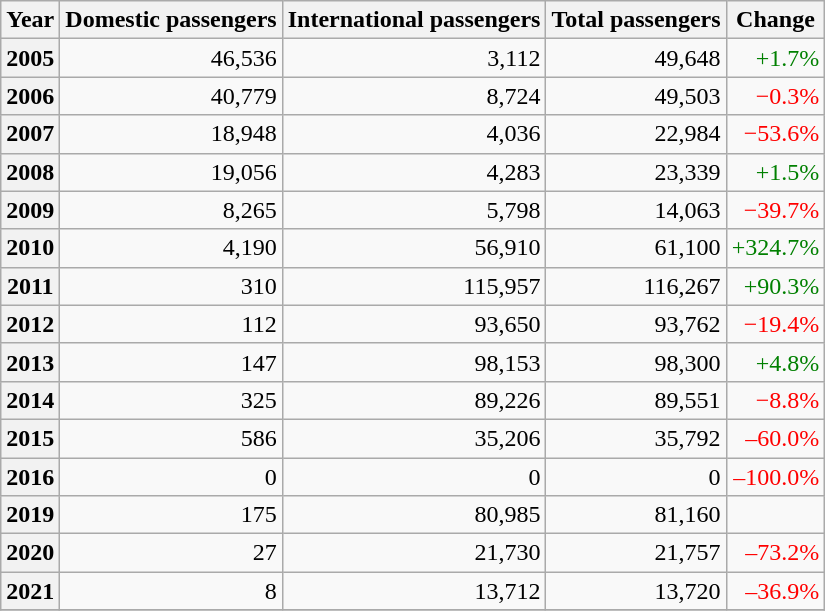<table class="wikitable" style="text-align: right">
<tr>
<th>Year</th>
<th>Domestic passengers</th>
<th>International passengers</th>
<th>Total passengers</th>
<th>Change</th>
</tr>
<tr>
<th>2005</th>
<td>46,536</td>
<td>3,112</td>
<td>49,648</td>
<td style="color:green">+1.7% </td>
</tr>
<tr>
<th>2006</th>
<td>40,779</td>
<td>8,724</td>
<td>49,503</td>
<td style="color:red">−0.3% </td>
</tr>
<tr>
<th>2007</th>
<td>18,948</td>
<td>4,036</td>
<td>22,984</td>
<td style="color:red">−53.6% </td>
</tr>
<tr>
<th>2008</th>
<td>19,056</td>
<td>4,283</td>
<td>23,339</td>
<td style="color:green">+1.5% </td>
</tr>
<tr>
<th>2009</th>
<td>8,265</td>
<td>5,798</td>
<td>14,063</td>
<td style="color:red">−39.7% </td>
</tr>
<tr>
<th>2010</th>
<td>4,190</td>
<td>56,910</td>
<td>61,100</td>
<td style="color:green">+324.7% </td>
</tr>
<tr>
<th>2011</th>
<td>310</td>
<td>115,957</td>
<td>116,267</td>
<td style="color:green">+90.3% </td>
</tr>
<tr>
<th>2012</th>
<td>112</td>
<td>93,650</td>
<td>93,762</td>
<td style="color:red">−19.4% </td>
</tr>
<tr>
<th>2013</th>
<td>147</td>
<td>98,153</td>
<td>98,300</td>
<td style="color:green">+4.8% </td>
</tr>
<tr>
<th>2014</th>
<td>325</td>
<td>89,226</td>
<td>89,551</td>
<td style="color:red">−8.8% </td>
</tr>
<tr>
<th>2015</th>
<td>586</td>
<td>35,206</td>
<td>35,792</td>
<td style="color:red">–60.0% </td>
</tr>
<tr>
<th>2016</th>
<td>0</td>
<td>0</td>
<td>0</td>
<td style="color:red">–100.0% </td>
</tr>
<tr>
<th>2019</th>
<td>175</td>
<td>80,985</td>
<td>81,160</td>
<td></td>
</tr>
<tr>
<th>2020</th>
<td>27</td>
<td>21,730</td>
<td>21,757</td>
<td style="color:red">–73.2% </td>
</tr>
<tr>
<th>2021</th>
<td>8</td>
<td>13,712</td>
<td>13,720</td>
<td style="color:red">–36.9% </td>
</tr>
<tr>
</tr>
</table>
